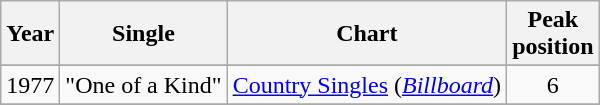<table class="wikitable"  style="text-align: center;">
<tr>
<th>Year</th>
<th>Single</th>
<th>Chart</th>
<th>Peak<br>position</th>
</tr>
<tr>
</tr>
<tr>
<td>1977</td>
<td>"One of a Kind"</td>
<td><a href='#'>Country Singles</a> (<a href='#'><em>Billboard</em></a>)</td>
<td>6</td>
</tr>
<tr>
</tr>
</table>
